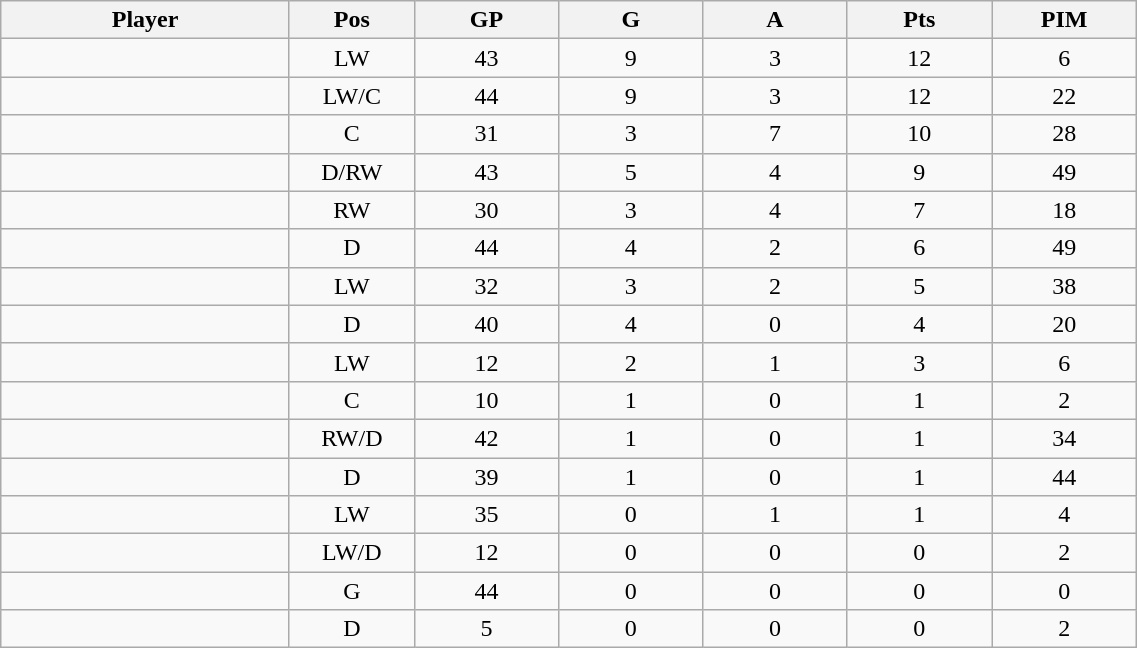<table class="wikitable sortable" width="60%">
<tr ALIGN="center">
<th bgcolor="#DDDDFF" width="10%">Player</th>
<th bgcolor="#DDDDFF" width="3%" title="Position">Pos</th>
<th bgcolor="#DDDDFF" width="5%" title="Games played">GP</th>
<th bgcolor="#DDDDFF" width="5%" title="Goals">G</th>
<th bgcolor="#DDDDFF" width="5%" title="Assists">A</th>
<th bgcolor="#DDDDFF" width="5%" title="Points">Pts</th>
<th bgcolor="#DDDDFF" width="5%" title="Penalties in Minutes">PIM</th>
</tr>
<tr align="center">
<td align="right"></td>
<td>LW</td>
<td>43</td>
<td>9</td>
<td>3</td>
<td>12</td>
<td>6</td>
</tr>
<tr align="center">
<td align="right"></td>
<td>LW/C</td>
<td>44</td>
<td>9</td>
<td>3</td>
<td>12</td>
<td>22</td>
</tr>
<tr align="center">
<td align="right"></td>
<td>C</td>
<td>31</td>
<td>3</td>
<td>7</td>
<td>10</td>
<td>28</td>
</tr>
<tr align="center">
<td align="right"></td>
<td>D/RW</td>
<td>43</td>
<td>5</td>
<td>4</td>
<td>9</td>
<td>49</td>
</tr>
<tr align="center">
<td align="right"></td>
<td>RW</td>
<td>30</td>
<td>3</td>
<td>4</td>
<td>7</td>
<td>18</td>
</tr>
<tr align="center">
<td align="right"></td>
<td>D</td>
<td>44</td>
<td>4</td>
<td>2</td>
<td>6</td>
<td>49</td>
</tr>
<tr align="center">
<td align="right"></td>
<td>LW</td>
<td>32</td>
<td>3</td>
<td>2</td>
<td>5</td>
<td>38</td>
</tr>
<tr align="center">
<td align="right"></td>
<td>D</td>
<td>40</td>
<td>4</td>
<td>0</td>
<td>4</td>
<td>20</td>
</tr>
<tr align="center">
<td align="right"></td>
<td>LW</td>
<td>12</td>
<td>2</td>
<td>1</td>
<td>3</td>
<td>6</td>
</tr>
<tr align="center">
<td align="right"></td>
<td>C</td>
<td>10</td>
<td>1</td>
<td>0</td>
<td>1</td>
<td>2</td>
</tr>
<tr align="center">
<td align="right"></td>
<td>RW/D</td>
<td>42</td>
<td>1</td>
<td>0</td>
<td>1</td>
<td>34</td>
</tr>
<tr align="center">
<td align="right"></td>
<td>D</td>
<td>39</td>
<td>1</td>
<td>0</td>
<td>1</td>
<td>44</td>
</tr>
<tr align="center">
<td align="right"></td>
<td>LW</td>
<td>35</td>
<td>0</td>
<td>1</td>
<td>1</td>
<td>4</td>
</tr>
<tr align="center">
<td align="right"></td>
<td>LW/D</td>
<td>12</td>
<td>0</td>
<td>0</td>
<td>0</td>
<td>2</td>
</tr>
<tr align="center">
<td align="right"></td>
<td>G</td>
<td>44</td>
<td>0</td>
<td>0</td>
<td>0</td>
<td>0</td>
</tr>
<tr align="center">
<td align="right"></td>
<td>D</td>
<td>5</td>
<td>0</td>
<td>0</td>
<td>0</td>
<td>2</td>
</tr>
</table>
